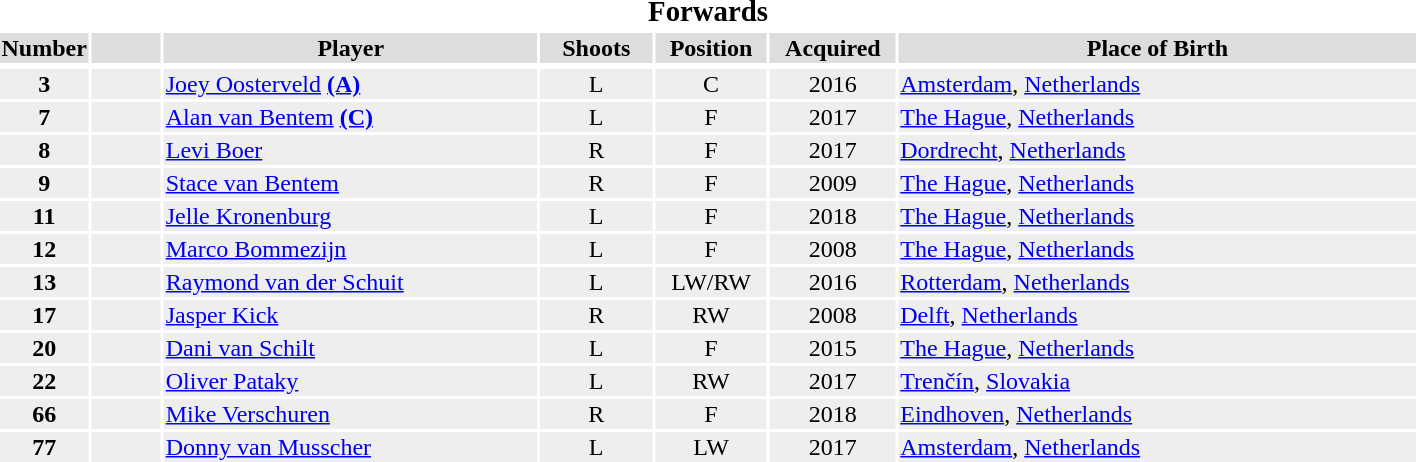<table width=75%>
<tr>
<th colspan=7><big>Forwards</big></th>
</tr>
<tr bgcolor="#dddddd">
<th width=5%>Number</th>
<th width=5%></th>
<th !width=15%>Player</th>
<th width=8%>Shoots</th>
<th width=8%>Position</th>
<th width=9%>Acquired</th>
<th width=37%>Place of Birth</th>
</tr>
<tr>
</tr>
<tr bgcolor="#eeeeee">
<td align=center><strong>3</strong></td>
<td align=center></td>
<td><a href='#'>Joey Oosterveld</a> <a href='#'><strong>(A)</strong></a></td>
<td align=center>L</td>
<td align=center>C</td>
<td align=center>2016</td>
<td><a href='#'>Amsterdam</a>, <a href='#'>Netherlands</a></td>
</tr>
<tr bgcolor="#eeeeee">
<td align=center><strong>7</strong></td>
<td align=center></td>
<td><a href='#'>Alan van Bentem</a> <a href='#'><strong>(C)</strong></a></td>
<td align=center>L</td>
<td align=center>F</td>
<td align=center>2017</td>
<td><a href='#'>The Hague</a>, <a href='#'>Netherlands</a></td>
</tr>
<tr bgcolor="#eeeeee">
<td align=center><strong>8</strong></td>
<td align=center></td>
<td><a href='#'>Levi Boer</a></td>
<td align=center>R</td>
<td align=center>F</td>
<td align=center>2017</td>
<td><a href='#'>Dordrecht</a>, <a href='#'>Netherlands</a></td>
</tr>
<tr bgcolor="#eeeeee">
<td align=center><strong>9</strong></td>
<td align=center></td>
<td><a href='#'>Stace van Bentem</a></td>
<td align=center>R</td>
<td align=center>F</td>
<td align=center>2009</td>
<td><a href='#'>The Hague</a>, <a href='#'>Netherlands</a></td>
</tr>
<tr bgcolor="#eeeeee">
<td align=center><strong>11</strong></td>
<td align=center></td>
<td><a href='#'>Jelle Kronenburg</a></td>
<td align=center>L</td>
<td align=center>F</td>
<td align=center>2018</td>
<td><a href='#'>The Hague</a>, <a href='#'>Netherlands</a></td>
</tr>
<tr bgcolor="#eeeeee">
<td align=center><strong>12</strong></td>
<td align=center></td>
<td><a href='#'>Marco Bommezijn</a></td>
<td align=center>L</td>
<td align=center>F</td>
<td align=center>2008</td>
<td><a href='#'>The Hague</a>, <a href='#'>Netherlands</a></td>
</tr>
<tr bgcolor="#eeeeee">
<td align=center><strong>13</strong></td>
<td align=center></td>
<td><a href='#'>Raymond van der Schuit</a></td>
<td align=center>L</td>
<td align=center>LW/RW</td>
<td align=center>2016</td>
<td><a href='#'>Rotterdam</a>, <a href='#'>Netherlands</a></td>
</tr>
<tr bgcolor="#eeeeee">
<td align=center><strong>17</strong></td>
<td align=center></td>
<td><a href='#'>Jasper Kick</a></td>
<td align=center>R</td>
<td align=center>RW</td>
<td align=center>2008</td>
<td><a href='#'>Delft</a>, <a href='#'>Netherlands</a></td>
</tr>
<tr bgcolor="#eeeeee">
<td align=center><strong>20</strong></td>
<td align=center></td>
<td><a href='#'>Dani van Schilt</a></td>
<td align=center>L</td>
<td align=center>F</td>
<td align=center>2015</td>
<td><a href='#'>The Hague</a>, <a href='#'>Netherlands</a></td>
</tr>
<tr bgcolor="#eeeeee">
<td align=center><strong>22</strong></td>
<td align=center></td>
<td><a href='#'>Oliver Pataky</a></td>
<td align=center>L</td>
<td align=center>RW</td>
<td align=center>2017</td>
<td><a href='#'>Trenčín</a>, <a href='#'>Slovakia</a></td>
</tr>
<tr bgcolor="#eeeeee">
<td align=center><strong>66</strong></td>
<td align=center></td>
<td><a href='#'>Mike Verschuren</a></td>
<td align=center>R</td>
<td align=center>F</td>
<td align=center>2018</td>
<td><a href='#'>Eindhoven</a>, <a href='#'>Netherlands</a></td>
</tr>
<tr bgcolor="#eeeeee">
<td align=center><strong>77</strong></td>
<td align=center></td>
<td><a href='#'>Donny van Musscher</a></td>
<td align=center>L</td>
<td align=center>LW</td>
<td align=center>2017</td>
<td><a href='#'>Amsterdam</a>, <a href='#'>Netherlands</a></td>
</tr>
</table>
